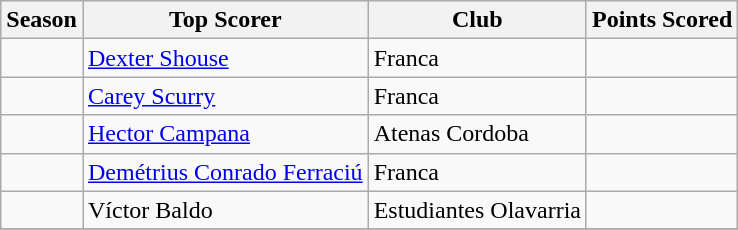<table class="wikitable sortable">
<tr>
<th>Season</th>
<th>Top Scorer</th>
<th>Club</th>
<th>Points Scored</th>
</tr>
<tr>
<td></td>
<td> <a href='#'>Dexter Shouse</a></td>
<td> Franca</td>
<td></td>
</tr>
<tr>
<td></td>
<td> <a href='#'>Carey Scurry</a></td>
<td> Franca</td>
<td></td>
</tr>
<tr>
<td></td>
<td> <a href='#'>Hector Campana</a></td>
<td> Atenas Cordoba</td>
<td></td>
</tr>
<tr>
<td></td>
<td> <a href='#'>Demétrius Conrado Ferraciú</a></td>
<td> Franca</td>
<td></td>
</tr>
<tr>
<td></td>
<td> Víctor Baldo </td>
<td> Estudiantes Olavarria</td>
<td></td>
</tr>
<tr>
</tr>
</table>
